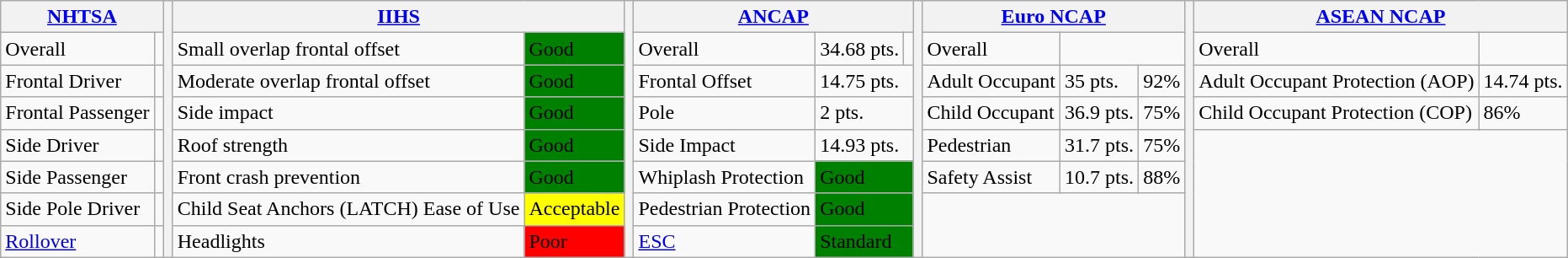<table class="wikitable">
<tr>
<th colspan="2"><a href='#'>NHTSA</a></th>
<th rowspan="8"></th>
<th colspan="2"><a href='#'>IIHS</a></th>
<th rowspan="8"></th>
<th colspan="3"><a href='#'>ANCAP</a></th>
<th rowspan="8"></th>
<th colspan="3"><a href='#'>Euro NCAP</a></th>
<th rowspan="8"></th>
<th colspan="3"><a href='#'>ASEAN NCAP</a></th>
</tr>
<tr>
<td>Overall</td>
<td></td>
<td>Small overlap frontal offset</td>
<td style="background: green">Good</td>
<td>Overall</td>
<td>34.68 pts.</td>
<td></td>
<td>Overall</td>
<td colspan="2"></td>
<td>Overall</td>
<td></td>
</tr>
<tr>
<td>Frontal Driver</td>
<td></td>
<td>Moderate overlap frontal offset</td>
<td style="background: green">Good</td>
<td>Frontal Offset</td>
<td colspan="2">14.75 pts.</td>
<td>Adult Occupant</td>
<td>35 pts.</td>
<td>92%</td>
<td>Adult Occupant Protection (AOP)</td>
<td>14.74 pts.</td>
</tr>
<tr>
<td>Frontal Passenger</td>
<td></td>
<td>Side impact</td>
<td style="background: green">Good</td>
<td>Pole</td>
<td colspan="2">2 pts.</td>
<td>Child Occupant</td>
<td>36.9 pts.</td>
<td>75%</td>
<td>Child Occupant Protection (COP)</td>
<td>86%</td>
</tr>
<tr>
<td>Side Driver</td>
<td></td>
<td>Roof strength</td>
<td style="background: green">Good</td>
<td>Side Impact</td>
<td colspan="2">14.93 pts.</td>
<td>Pedestrian</td>
<td>31.7 pts.</td>
<td>75%</td>
<td colspan="2" rowspan="4"></td>
</tr>
<tr>
<td>Side Passenger</td>
<td></td>
<td>Front crash prevention</td>
<td style="background: green">Good</td>
<td>Whiplash Protection</td>
<td colspan="2" style="background: green">Good</td>
<td>Safety Assist</td>
<td>10.7 pts.</td>
<td>88%</td>
</tr>
<tr>
<td>Side Pole Driver</td>
<td></td>
<td>Child Seat  Anchors (LATCH) Ease of Use</td>
<td style="background: yellow">Acceptable</td>
<td>Pedestrian Protection</td>
<td colspan="2" style="background: green">Good</td>
<td colspan="3" rowspan="2"></td>
</tr>
<tr>
<td><a href='#'>Rollover</a></td>
<td></td>
<td>Headlights</td>
<td style="background: red">Poor</td>
<td><a href='#'>ESC</a></td>
<td colspan="2" style="background: green">Standard</td>
</tr>
</table>
